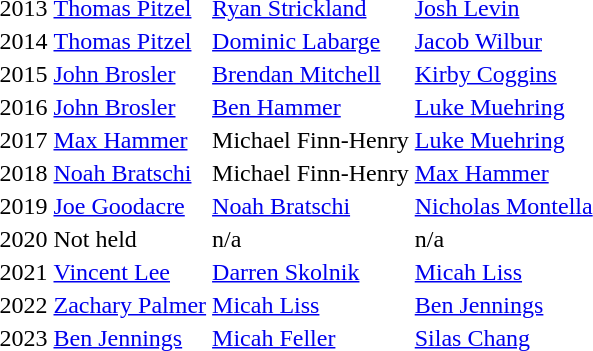<table>
<tr>
<td style="text-align:center;">2013</td>
<td><a href='#'>Thomas Pitzel</a></td>
<td><a href='#'>Ryan Strickland</a></td>
<td><a href='#'>Josh Levin</a></td>
</tr>
<tr>
<td style="text-align:center;">2014</td>
<td><a href='#'>Thomas Pitzel</a></td>
<td><a href='#'>Dominic Labarge</a></td>
<td><a href='#'>Jacob Wilbur</a></td>
</tr>
<tr>
<td style="text-align:center;">2015</td>
<td><a href='#'>John Brosler</a></td>
<td><a href='#'>Brendan Mitchell</a></td>
<td><a href='#'>Kirby Coggins</a></td>
</tr>
<tr>
<td style="text-align:center;">2016</td>
<td><a href='#'>John Brosler</a></td>
<td><a href='#'>Ben Hammer</a></td>
<td><a href='#'>Luke Muehring</a></td>
</tr>
<tr>
<td style="text-align:center;">2017</td>
<td><a href='#'>Max Hammer</a></td>
<td>Michael Finn-Henry</td>
<td><a href='#'>Luke Muehring</a></td>
</tr>
<tr>
<td style="text-align:center;">2018</td>
<td><a href='#'>Noah Bratschi</a></td>
<td>Michael Finn-Henry</td>
<td><a href='#'>Max Hammer</a></td>
</tr>
<tr>
<td style="text-align:center;">2019</td>
<td><a href='#'>Joe Goodacre</a></td>
<td><a href='#'>Noah Bratschi</a></td>
<td><a href='#'>Nicholas Montella</a></td>
</tr>
<tr>
<td style="text-align:center;">2020</td>
<td>Not held</td>
<td>n/a</td>
<td>n/a</td>
</tr>
<tr>
<td style="text-align:center;">2021</td>
<td><a href='#'>Vincent Lee</a></td>
<td><a href='#'>Darren Skolnik</a></td>
<td><a href='#'>Micah Liss</a></td>
</tr>
<tr>
<td style="text-align:center;">2022</td>
<td><a href='#'>Zachary Palmer</a></td>
<td><a href='#'>Micah Liss</a></td>
<td><a href='#'>Ben Jennings</a></td>
</tr>
<tr>
<td style="text-align:center;">2023</td>
<td><a href='#'>Ben Jennings</a></td>
<td><a href='#'>Micah Feller</a></td>
<td><a href='#'>Silas Chang</a></td>
</tr>
</table>
